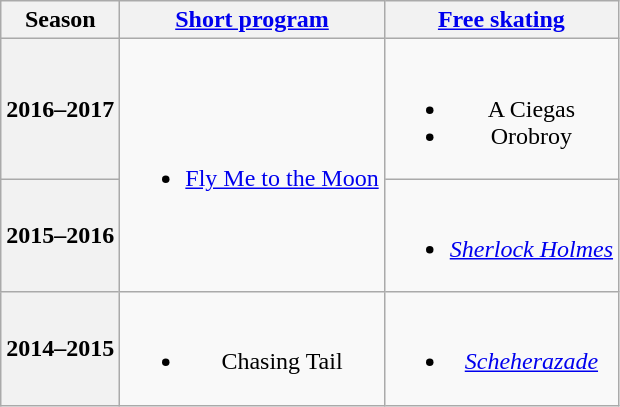<table class=wikitable style=text-align:center>
<tr>
<th>Season</th>
<th><a href='#'>Short program</a></th>
<th><a href='#'>Free skating</a></th>
</tr>
<tr>
<th>2016–2017<br></th>
<td rowspan=2><br><ul><li><a href='#'>Fly Me to the Moon</a><br></li></ul></td>
<td><br><ul><li>A Ciegas<br></li><li>Orobroy<br></li></ul></td>
</tr>
<tr>
<th>2015–2016<br></th>
<td><br><ul><li><em><a href='#'>Sherlock Holmes</a></em><br></li></ul></td>
</tr>
<tr>
<th>2014–2015<br></th>
<td><br><ul><li>Chasing Tail<br></li></ul></td>
<td><br><ul><li><em><a href='#'>Scheherazade</a></em><br></li></ul></td>
</tr>
</table>
